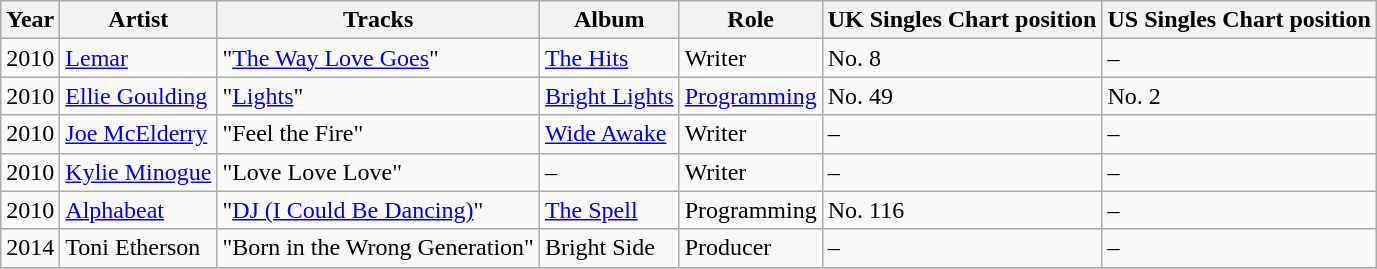<table class="wikitable" border="1">
<tr>
<th>Year</th>
<th>Artist</th>
<th>Tracks</th>
<th>Album</th>
<th>Role</th>
<th>UK Singles Chart position</th>
<th>US Singles Chart position</th>
</tr>
<tr>
<td>2010</td>
<td><a href='#'>Lemar</a></td>
<td>"<a href='#'>The Way Love Goes</a>"</td>
<td><a href='#'>The Hits</a></td>
<td>Writer</td>
<td>No. 8</td>
<td>–</td>
</tr>
<tr>
<td>2010</td>
<td><a href='#'>Ellie Goulding</a></td>
<td>"<a href='#'>Lights</a>"</td>
<td><a href='#'>Bright Lights</a></td>
<td><a href='#'>Programming</a></td>
<td>No. 49</td>
<td>No. 2</td>
</tr>
<tr>
<td>2010</td>
<td><a href='#'>Joe McElderry</a></td>
<td>"Feel the Fire"</td>
<td><a href='#'>Wide Awake</a></td>
<td>Writer</td>
<td>–</td>
<td>–</td>
</tr>
<tr>
<td>2010</td>
<td><a href='#'>Kylie Minogue</a></td>
<td>"Love Love Love"</td>
<td>–</td>
<td>Writer</td>
<td>–</td>
<td>–</td>
</tr>
<tr>
<td>2010</td>
<td><a href='#'>Alphabeat</a></td>
<td>"<a href='#'>DJ (I Could Be Dancing)</a>"</td>
<td><a href='#'>The Spell</a></td>
<td>Programming</td>
<td>No. 116</td>
<td>–</td>
</tr>
<tr>
<td>2014</td>
<td>Toni Etherson</td>
<td>"Born in the Wrong Generation"</td>
<td>Bright Side</td>
<td>Producer</td>
<td>–</td>
<td>–</td>
</tr>
</table>
